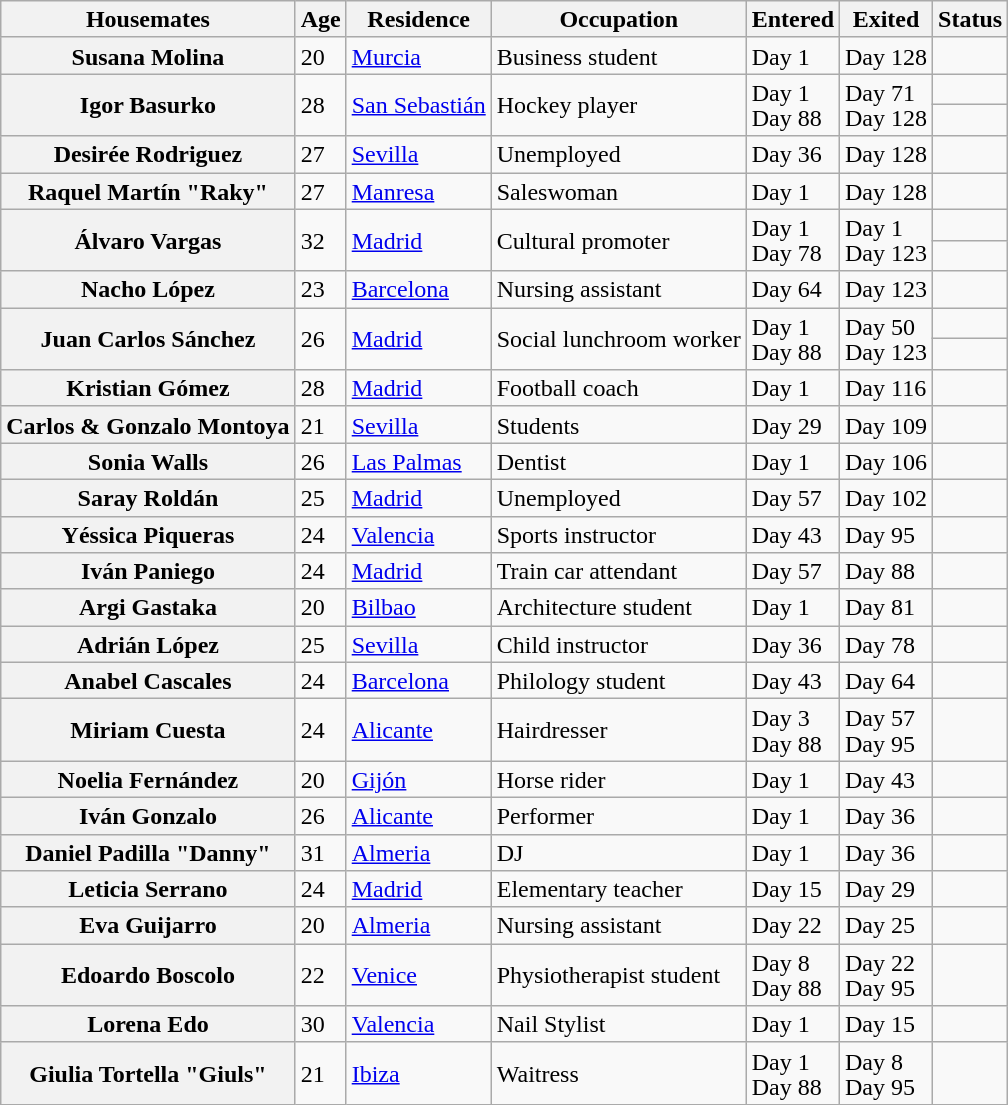<table class="wikitable sortable" style="text-align:left; line-height:17px; width:auto;">
<tr>
<th>Housemates</th>
<th>Age</th>
<th>Residence</th>
<th>Occupation</th>
<th>Entered</th>
<th>Exited</th>
<th>Status</th>
</tr>
<tr>
<th>Susana Molina</th>
<td>20</td>
<td><a href='#'>Murcia</a></td>
<td>Business student</td>
<td>Day 1</td>
<td>Day 128</td>
<td></td>
</tr>
<tr>
<th rowspan=2>Igor Basurko</th>
<td rowspan=2>28</td>
<td rowspan=2><a href='#'>San Sebastián</a></td>
<td rowspan=2>Hockey player</td>
<td rowspan=2>Day 1<br>Day 88</td>
<td rowspan=2>Day 71<br>Day 128</td>
<td></td>
</tr>
<tr>
<td></td>
</tr>
<tr>
<th>Desirée Rodriguez</th>
<td>27</td>
<td><a href='#'>Sevilla</a></td>
<td>Unemployed</td>
<td>Day 36</td>
<td>Day 128</td>
<td></td>
</tr>
<tr>
<th>Raquel Martín "Raky"</th>
<td>27</td>
<td><a href='#'>Manresa</a></td>
<td>Saleswoman</td>
<td>Day 1</td>
<td>Day 128</td>
<td></td>
</tr>
<tr>
<th rowspan=2>Álvaro Vargas</th>
<td rowspan=2>32</td>
<td rowspan=2><a href='#'>Madrid</a></td>
<td rowspan=2>Cultural promoter</td>
<td rowspan=2>Day 1<br>Day 78</td>
<td rowspan=2>Day 1<br>Day 123</td>
<td></td>
</tr>
<tr>
<td></td>
</tr>
<tr>
<th>Nacho López</th>
<td>23</td>
<td><a href='#'>Barcelona</a></td>
<td>Nursing assistant</td>
<td>Day 64</td>
<td>Day 123</td>
<td></td>
</tr>
<tr>
<th rowspan=2>Juan Carlos Sánchez</th>
<td rowspan=2>26</td>
<td rowspan=2><a href='#'>Madrid</a></td>
<td rowspan=2>Social lunchroom worker</td>
<td rowspan=2>Day 1<br>Day 88</td>
<td rowspan=2>Day 50<br>Day 123</td>
<td></td>
</tr>
<tr>
<td></td>
</tr>
<tr>
<th>Kristian Gómez</th>
<td>28</td>
<td><a href='#'>Madrid</a></td>
<td>Football coach</td>
<td>Day 1</td>
<td>Day 116</td>
<td></td>
</tr>
<tr>
<th>Carlos & Gonzalo Montoya</th>
<td>21</td>
<td><a href='#'>Sevilla</a></td>
<td>Students</td>
<td>Day 29</td>
<td>Day 109</td>
<td></td>
</tr>
<tr>
<th>Sonia Walls</th>
<td>26</td>
<td><a href='#'>Las Palmas</a></td>
<td>Dentist</td>
<td>Day 1</td>
<td>Day 106</td>
<td></td>
</tr>
<tr>
<th>Saray Roldán</th>
<td>25</td>
<td><a href='#'>Madrid</a></td>
<td>Unemployed</td>
<td>Day 57</td>
<td>Day 102</td>
<td></td>
</tr>
<tr>
<th>Yéssica Piqueras</th>
<td>24</td>
<td><a href='#'>Valencia</a></td>
<td>Sports instructor</td>
<td>Day 43</td>
<td>Day 95</td>
<td></td>
</tr>
<tr>
<th>Iván Paniego</th>
<td>24</td>
<td><a href='#'>Madrid</a></td>
<td>Train car attendant</td>
<td>Day 57</td>
<td>Day 88</td>
<td></td>
</tr>
<tr>
<th>Argi Gastaka</th>
<td>20</td>
<td><a href='#'>Bilbao</a></td>
<td>Architecture student</td>
<td>Day 1</td>
<td>Day 81</td>
<td></td>
</tr>
<tr>
<th>Adrián López</th>
<td>25</td>
<td><a href='#'>Sevilla</a></td>
<td>Child instructor</td>
<td>Day 36</td>
<td>Day 78</td>
<td></td>
</tr>
<tr>
<th>Anabel Cascales</th>
<td>24</td>
<td><a href='#'>Barcelona</a></td>
<td>Philology student</td>
<td>Day 43</td>
<td>Day 64</td>
<td></td>
</tr>
<tr>
<th>Miriam Cuesta</th>
<td>24</td>
<td><a href='#'>Alicante</a></td>
<td>Hairdresser</td>
<td>Day 3<br>Day 88</td>
<td>Day 57<br>Day 95</td>
<td></td>
</tr>
<tr>
<th>Noelia Fernández</th>
<td>20</td>
<td><a href='#'>Gijón</a></td>
<td>Horse rider</td>
<td>Day 1</td>
<td>Day 43</td>
<td></td>
</tr>
<tr>
<th>Iván Gonzalo</th>
<td>26</td>
<td><a href='#'>Alicante</a></td>
<td>Performer</td>
<td>Day 1</td>
<td>Day 36</td>
<td></td>
</tr>
<tr>
<th>Daniel Padilla "Danny"</th>
<td>31</td>
<td><a href='#'>Almeria</a></td>
<td>DJ</td>
<td>Day 1</td>
<td>Day 36</td>
<td></td>
</tr>
<tr>
<th>Leticia Serrano</th>
<td>24</td>
<td><a href='#'>Madrid</a></td>
<td>Elementary teacher</td>
<td>Day 15</td>
<td>Day 29</td>
<td></td>
</tr>
<tr>
<th>Eva Guijarro</th>
<td>20</td>
<td><a href='#'>Almeria</a></td>
<td>Nursing assistant</td>
<td>Day 22</td>
<td>Day 25</td>
<td></td>
</tr>
<tr>
<th>Edoardo Boscolo</th>
<td>22</td>
<td><a href='#'>Venice</a></td>
<td>Physiotherapist student</td>
<td>Day 8<br>Day 88</td>
<td>Day 22<br>Day 95</td>
<td></td>
</tr>
<tr>
<th>Lorena Edo</th>
<td>30</td>
<td><a href='#'>Valencia</a></td>
<td>Nail Stylist</td>
<td>Day 1</td>
<td>Day 15</td>
<td></td>
</tr>
<tr>
<th>Giulia Tortella "Giuls"</th>
<td>21</td>
<td><a href='#'>Ibiza</a></td>
<td>Waitress</td>
<td>Day 1<br>Day 88</td>
<td>Day 8<br>Day 95</td>
<td></td>
</tr>
</table>
